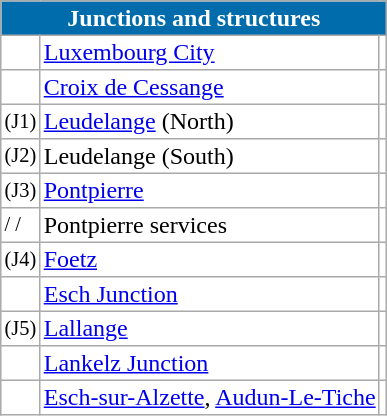<table border="1" cellpadding="2" cellspacing="0" align="left" style="margin-left:0.5em; border:1px solid #aaa; border-collapse:collapse;">
<tr>
<td colspan=3 style="color:#ffffff;background-color:#006CAC; text-align: center;"><strong>Junctions and structures</strong></td>
</tr>
<tr>
<td style="font-size:85%;"></td>
<td><a href='#'>Luxembourg City</a></td>
<td></td>
</tr>
<tr>
<td style="font-size:85%;"></td>
<td><a href='#'>Croix de Cessange</a></td>
<td></td>
</tr>
<tr>
<td style="font-size:85%;"> (J1)</td>
<td><a href='#'>Leudelange</a> (North)</td>
<td></td>
</tr>
<tr>
<td style="font-size:85%;"> (J2)</td>
<td>Leudelange (South)</td>
<td></td>
</tr>
<tr>
<td style="font-size:85%;"> (J3)</td>
<td><a href='#'>Pontpierre</a></td>
<td></td>
</tr>
<tr>
<td style="font-size:85%;"> /  / </td>
<td>Pontpierre services</td>
<td></td>
</tr>
<tr>
<td style="font-size:85%;"> (J4)</td>
<td><a href='#'>Foetz</a></td>
<td></td>
</tr>
<tr>
<td style="font-size:85%;"></td>
<td><a href='#'>Esch Junction</a></td>
<td></td>
</tr>
<tr>
<td style="font-size:85%;"> (J5)</td>
<td><a href='#'>Lallange</a></td>
<td></td>
</tr>
<tr>
<td style="font-size:85%;"></td>
<td><a href='#'>Lankelz Junction</a></td>
<td></td>
</tr>
<tr>
<td style="font-size:85%;"></td>
<td><a href='#'>Esch-sur-Alzette</a>, <a href='#'>Audun-Le-Tiche</a></td>
<td></td>
</tr>
</table>
